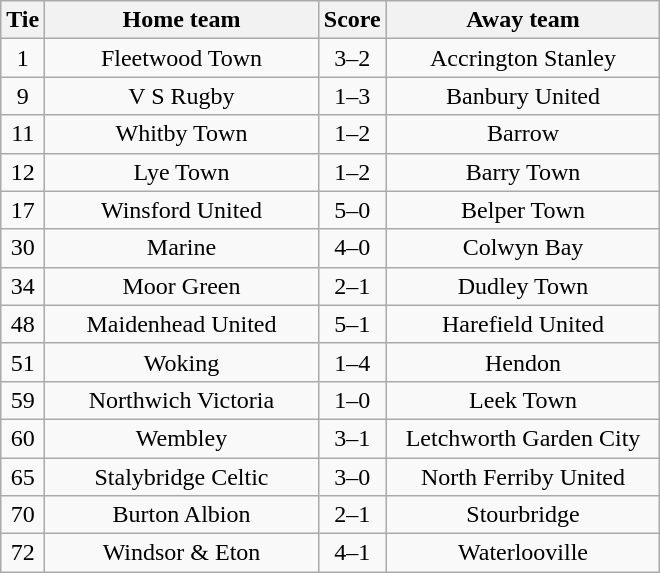<table class="wikitable" style="text-align:center;">
<tr>
<th width=20>Tie</th>
<th width=175>Home team</th>
<th width=20>Score</th>
<th width=175>Away team</th>
</tr>
<tr>
<td>1</td>
<td>Fleetwood Town</td>
<td>3–2</td>
<td>Accrington Stanley</td>
</tr>
<tr>
<td>9</td>
<td>V S Rugby</td>
<td>1–3</td>
<td>Banbury United</td>
</tr>
<tr>
<td>11</td>
<td>Whitby Town</td>
<td>1–2</td>
<td>Barrow</td>
</tr>
<tr>
<td>12</td>
<td>Lye Town</td>
<td>1–2</td>
<td>Barry Town</td>
</tr>
<tr>
<td>17</td>
<td>Winsford United</td>
<td>5–0</td>
<td>Belper Town</td>
</tr>
<tr>
<td>30</td>
<td>Marine</td>
<td>4–0</td>
<td>Colwyn Bay</td>
</tr>
<tr>
<td>34</td>
<td>Moor Green</td>
<td>2–1</td>
<td>Dudley Town</td>
</tr>
<tr>
<td>48</td>
<td>Maidenhead United</td>
<td>5–1</td>
<td>Harefield United</td>
</tr>
<tr>
<td>51</td>
<td>Woking</td>
<td>1–4</td>
<td>Hendon</td>
</tr>
<tr>
<td>59</td>
<td>Northwich Victoria</td>
<td>1–0</td>
<td>Leek Town</td>
</tr>
<tr>
<td>60</td>
<td>Wembley</td>
<td>3–1</td>
<td>Letchworth Garden City</td>
</tr>
<tr>
<td>65</td>
<td>Stalybridge Celtic</td>
<td>3–0</td>
<td>North Ferriby United</td>
</tr>
<tr>
<td>70</td>
<td>Burton Albion</td>
<td>2–1</td>
<td>Stourbridge</td>
</tr>
<tr>
<td>72</td>
<td>Windsor & Eton</td>
<td>4–1</td>
<td>Waterlooville</td>
</tr>
</table>
